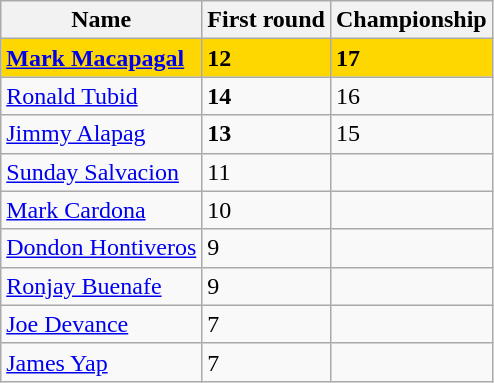<table class=wikitable>
<tr>
<th>Name</th>
<th>First round</th>
<th>Championship</th>
</tr>
<tr bgcolor=#FFD700>
<td><strong><a href='#'>Mark Macapagal</a></strong></td>
<td><strong>12</strong></td>
<td><strong>17</strong></td>
</tr>
<tr>
<td><a href='#'>Ronald Tubid</a></td>
<td><strong>14</strong></td>
<td>16</td>
</tr>
<tr>
<td><a href='#'>Jimmy Alapag</a></td>
<td><strong>13</strong></td>
<td>15</td>
</tr>
<tr>
<td><a href='#'>Sunday Salvacion</a></td>
<td>11</td>
<td></td>
</tr>
<tr>
<td><a href='#'>Mark Cardona</a></td>
<td>10</td>
<td></td>
</tr>
<tr>
<td><a href='#'>Dondon Hontiveros</a></td>
<td>9</td>
<td></td>
</tr>
<tr>
<td><a href='#'>Ronjay Buenafe</a></td>
<td>9</td>
<td></td>
</tr>
<tr>
<td><a href='#'>Joe Devance</a></td>
<td>7</td>
<td></td>
</tr>
<tr>
<td><a href='#'>James Yap</a></td>
<td>7</td>
<td></td>
</tr>
</table>
